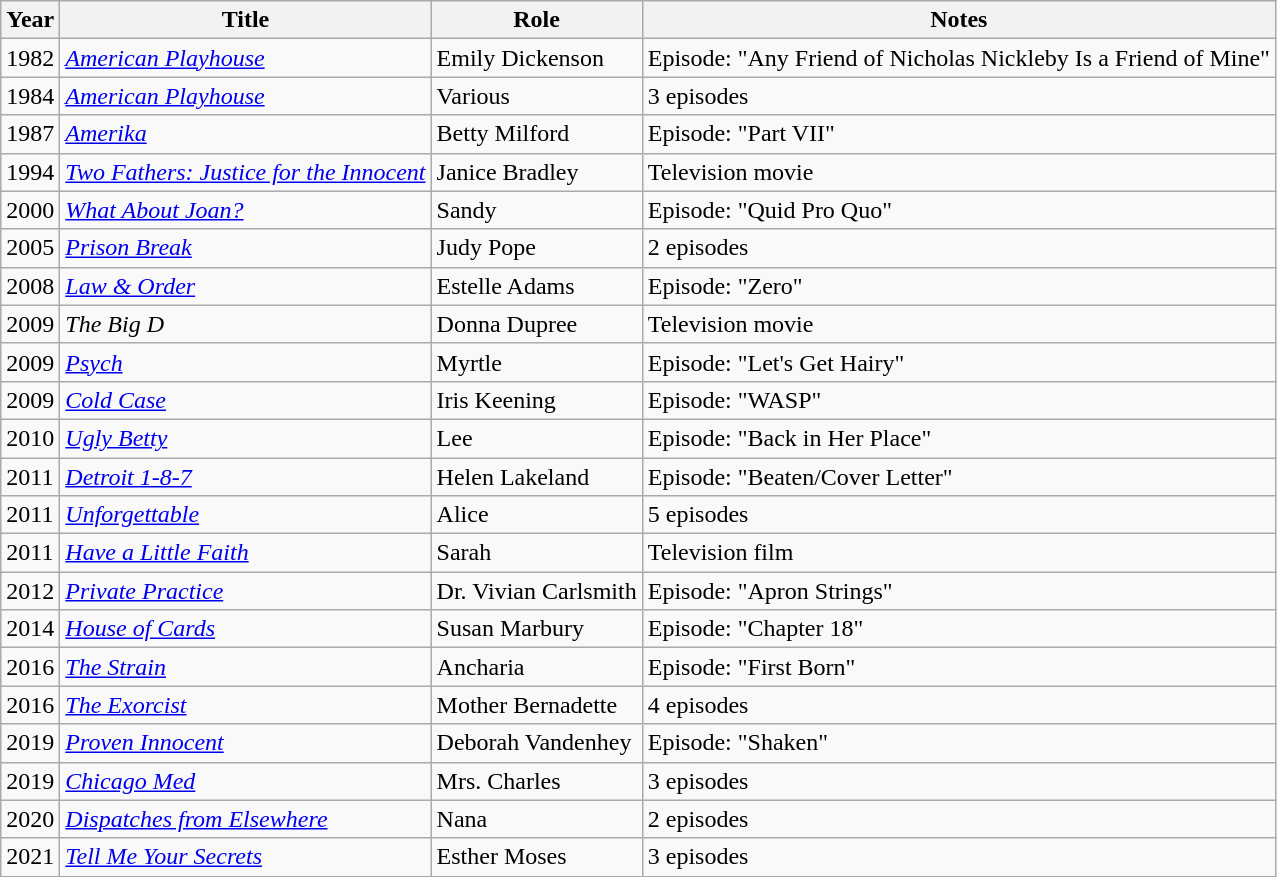<table class="wikitable sortable">
<tr>
<th>Year</th>
<th>Title</th>
<th>Role</th>
<th class="unsortable">Notes</th>
</tr>
<tr>
<td>1982</td>
<td><em><a href='#'>American Playhouse</a></em></td>
<td>Emily Dickenson</td>
<td>Episode: "Any Friend of Nicholas Nickleby Is a Friend of Mine"</td>
</tr>
<tr>
<td>1984</td>
<td><em><a href='#'>American Playhouse</a></em></td>
<td>Various</td>
<td>3 episodes</td>
</tr>
<tr>
<td>1987</td>
<td><em><a href='#'>Amerika</a></em></td>
<td>Betty Milford</td>
<td>Episode: "Part VII"</td>
</tr>
<tr>
<td>1994</td>
<td><em><a href='#'>Two Fathers: Justice for the Innocent</a></em></td>
<td>Janice Bradley</td>
<td>Television movie</td>
</tr>
<tr>
<td>2000</td>
<td><em><a href='#'>What About Joan?</a></em></td>
<td>Sandy</td>
<td>Episode: "Quid Pro Quo"</td>
</tr>
<tr>
<td>2005</td>
<td><em><a href='#'>Prison Break</a></em></td>
<td>Judy Pope</td>
<td>2 episodes</td>
</tr>
<tr>
<td>2008</td>
<td><em><a href='#'>Law & Order</a></em></td>
<td>Estelle Adams</td>
<td>Episode: "Zero"</td>
</tr>
<tr>
<td>2009</td>
<td><em>The Big D</em></td>
<td>Donna Dupree</td>
<td>Television movie</td>
</tr>
<tr>
<td>2009</td>
<td><em><a href='#'>Psych</a></em></td>
<td>Myrtle</td>
<td>Episode: "Let's Get Hairy"</td>
</tr>
<tr>
<td>2009</td>
<td><em><a href='#'>Cold Case</a></em></td>
<td>Iris Keening</td>
<td>Episode: "WASP"</td>
</tr>
<tr>
<td>2010</td>
<td><em><a href='#'>Ugly Betty</a></em></td>
<td>Lee</td>
<td>Episode: "Back in Her Place"</td>
</tr>
<tr>
<td>2011</td>
<td><em><a href='#'>Detroit 1-8-7</a></em></td>
<td>Helen Lakeland</td>
<td>Episode: "Beaten/Cover Letter"</td>
</tr>
<tr>
<td>2011</td>
<td><em><a href='#'>Unforgettable</a></em></td>
<td>Alice</td>
<td>5 episodes</td>
</tr>
<tr>
<td>2011</td>
<td><em><a href='#'>Have a Little Faith</a></em></td>
<td>Sarah</td>
<td>Television film</td>
</tr>
<tr>
<td>2012</td>
<td><em><a href='#'>Private Practice</a></em></td>
<td>Dr. Vivian Carlsmith</td>
<td>Episode: "Apron Strings"</td>
</tr>
<tr>
<td>2014</td>
<td><em><a href='#'>House of Cards</a></em></td>
<td>Susan Marbury</td>
<td>Episode: "Chapter 18"</td>
</tr>
<tr>
<td>2016</td>
<td><em><a href='#'>The Strain</a></em></td>
<td>Ancharia</td>
<td>Episode: "First Born"</td>
</tr>
<tr>
<td>2016</td>
<td><em><a href='#'>The Exorcist</a></em></td>
<td>Mother Bernadette</td>
<td>4 episodes</td>
</tr>
<tr>
<td>2019</td>
<td><em><a href='#'>Proven Innocent</a></em></td>
<td>Deborah Vandenhey</td>
<td>Episode: "Shaken"</td>
</tr>
<tr>
<td>2019</td>
<td><em><a href='#'>Chicago Med</a></em></td>
<td>Mrs. Charles</td>
<td>3 episodes</td>
</tr>
<tr>
<td>2020</td>
<td><em><a href='#'>Dispatches from Elsewhere</a></em></td>
<td>Nana</td>
<td>2 episodes</td>
</tr>
<tr>
<td>2021</td>
<td><em><a href='#'>Tell Me Your Secrets</a></em></td>
<td>Esther Moses</td>
<td>3 episodes</td>
</tr>
</table>
